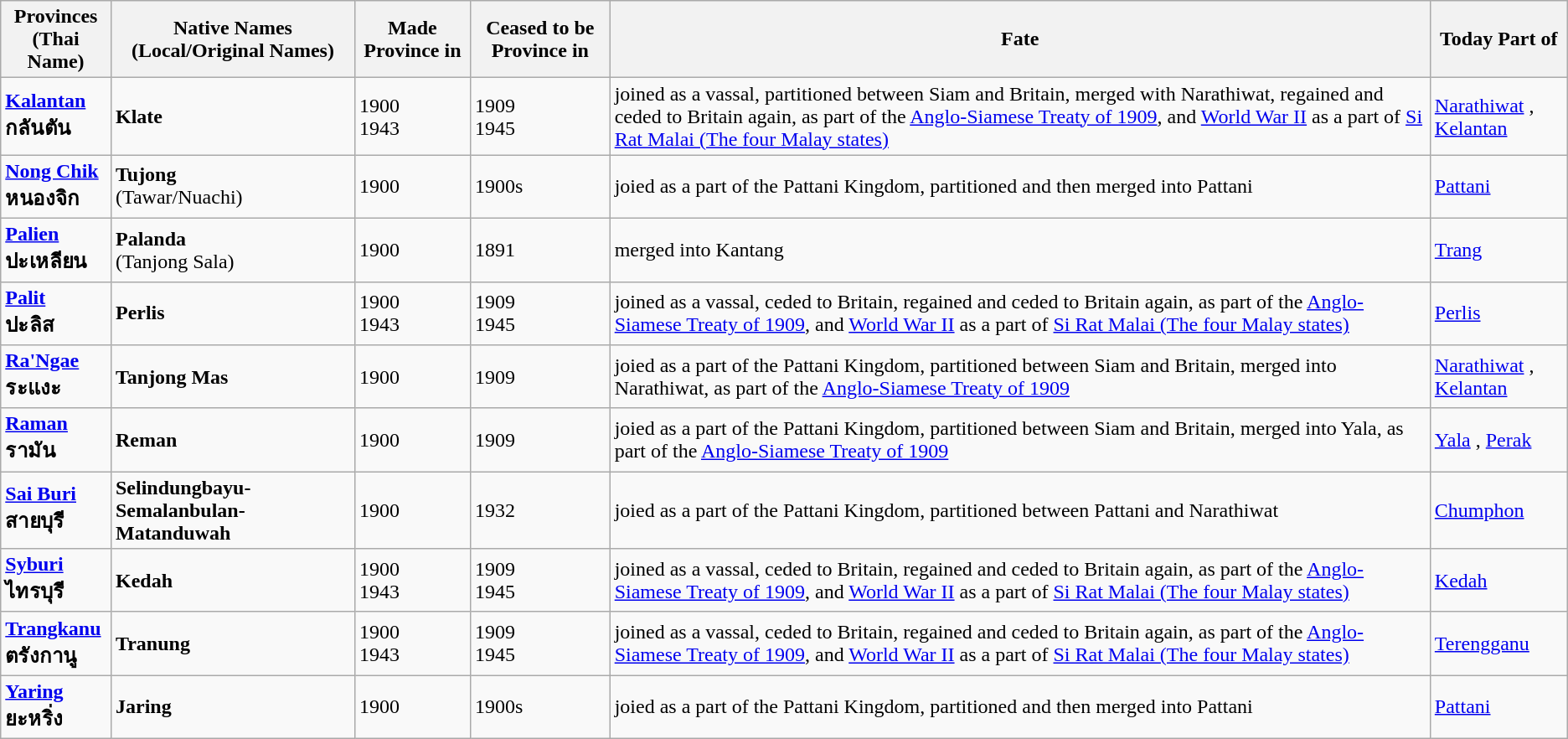<table class="wikitable sortable">
<tr>
<th>Provinces<br><strong>(Thai Name)</strong></th>
<th><strong>Native Names</strong><br>(Local/Original Names)</th>
<th>Made Province in</th>
<th>Ceased to be Province in</th>
<th>Fate</th>
<th>Today Part of</th>
</tr>
<tr>
<td><a href='#'><strong>Kalantan</strong></a><br><strong>กลันตัน</strong></td>
<td><strong>Klate</strong></td>
<td>1900<br>1943</td>
<td>1909<br>1945</td>
<td>joined as a vassal, partitioned between Siam and Britain, merged with Narathiwat, regained and ceded to Britain again, as part of the <a href='#'>Anglo-Siamese Treaty of 1909</a>, and <a href='#'>World War II</a> as a part of <a href='#'>Si Rat Malai (The four Malay states)</a></td>
<td><a href='#'>Narathiwat</a> , <a href='#'>Kelantan</a> </td>
</tr>
<tr>
<td><a href='#'><strong>Nong Chik</strong></a><br><strong>หนองจิก</strong></td>
<td><strong>Tujong</strong><br>(Tawar/Nuachi)</td>
<td>1900</td>
<td>1900s</td>
<td>joied as a part of the Pattani Kingdom, partitioned and then merged into Pattani</td>
<td><a href='#'>Pattani</a> </td>
</tr>
<tr>
<td><a href='#'><strong>Palien</strong></a><br><strong>ปะเหลียน</strong></td>
<td><strong>Palanda</strong><br>(Tanjong Sala)</td>
<td>1900</td>
<td>1891</td>
<td>merged into Kantang</td>
<td><a href='#'>Trang</a> </td>
</tr>
<tr>
<td><a href='#'><strong>Palit</strong></a><br><strong>ปะลิส</strong></td>
<td><strong>Perlis</strong></td>
<td>1900<br>1943</td>
<td>1909<br>1945</td>
<td>joined as a vassal, ceded to Britain, regained and ceded to Britain again, as part of the <a href='#'>Anglo-Siamese Treaty of 1909</a>, and <a href='#'>World War II</a> as a part of <a href='#'>Si Rat Malai (The four Malay states)</a></td>
<td><a href='#'>Perlis</a> </td>
</tr>
<tr>
<td><a href='#'><strong>Ra'Ngae</strong></a><br><strong>ระแงะ</strong></td>
<td><strong>Tanjong Mas</strong></td>
<td>1900</td>
<td>1909</td>
<td>joied as a part of the Pattani Kingdom, partitioned between Siam and Britain, merged into Narathiwat, as part of the <a href='#'>Anglo-Siamese Treaty of 1909</a></td>
<td><a href='#'>Narathiwat</a> , <a href='#'>Kelantan</a> </td>
</tr>
<tr>
<td><a href='#'><strong>Raman</strong></a><br><strong>รามัน</strong></td>
<td><strong>Reman</strong></td>
<td>1900</td>
<td>1909</td>
<td>joied as a part of the Pattani Kingdom, partitioned between Siam and Britain, merged into Yala, as part of the <a href='#'>Anglo-Siamese Treaty of 1909</a></td>
<td><a href='#'>Yala</a> , <a href='#'>Perak</a> </td>
</tr>
<tr>
<td><a href='#'><strong>Sai Buri</strong></a><br><strong>สายบุรี</strong></td>
<td><strong>Selindungbayu-Semalanbulan-Matanduwah</strong></td>
<td>1900</td>
<td>1932</td>
<td>joied as a part of the Pattani Kingdom, partitioned between Pattani and Narathiwat</td>
<td><a href='#'>Chumphon</a> </td>
</tr>
<tr>
<td><strong><a href='#'>Syburi</a></strong><br><strong>ไทรบุรี</strong></td>
<td><strong>Kedah</strong></td>
<td>1900<br>1943</td>
<td>1909<br>1945</td>
<td>joined as a vassal, ceded to Britain, regained and ceded to Britain again, as part of the <a href='#'>Anglo-Siamese Treaty of 1909</a>, and <a href='#'>World War II</a> as a part of <a href='#'>Si Rat Malai (The four Malay states)</a></td>
<td><a href='#'>Kedah</a> </td>
</tr>
<tr>
<td><a href='#'><strong>Trangkanu</strong></a><br><strong>ตรังกานู</strong></td>
<td><strong>Tranung</strong></td>
<td>1900<br>1943</td>
<td>1909<br>1945</td>
<td>joined as a vassal, ceded to Britain, regained and ceded to Britain again, as part of the <a href='#'>Anglo-Siamese Treaty of 1909</a>, and <a href='#'>World War II</a> as a part of <a href='#'>Si Rat Malai (The four Malay states)</a></td>
<td><a href='#'>Terengganu</a> </td>
</tr>
<tr>
<td><a href='#'><strong>Yaring</strong></a><br><strong>ยะหริ่ง</strong></td>
<td><strong>Jaring</strong></td>
<td>1900</td>
<td>1900s</td>
<td>joied as a part of the Pattani Kingdom, partitioned and then merged into Pattani</td>
<td><a href='#'>Pattani</a> </td>
</tr>
</table>
